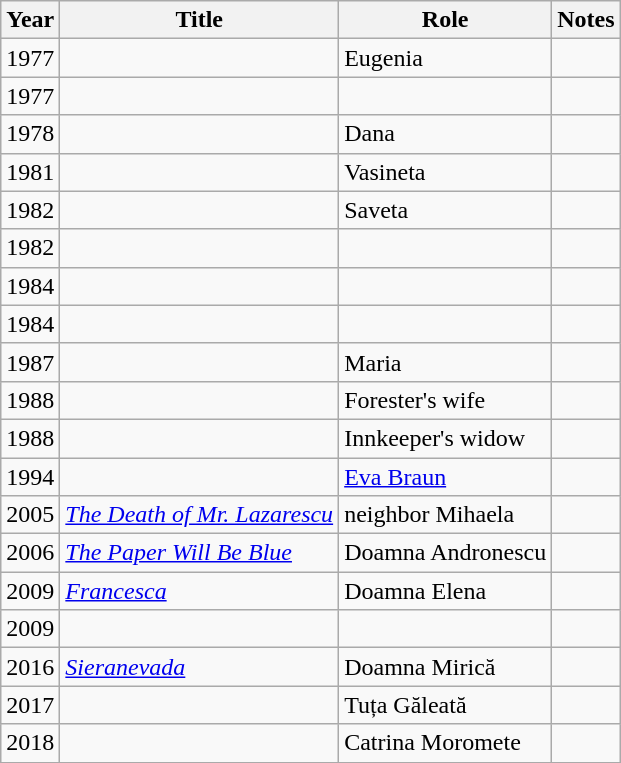<table class="wikitable sortable">
<tr>
<th>Year</th>
<th>Title</th>
<th>Role</th>
<th class="unsortable">Notes</th>
</tr>
<tr>
<td>1977</td>
<td><em></em></td>
<td>Eugenia</td>
<td></td>
</tr>
<tr>
<td>1977</td>
<td><em></em></td>
<td></td>
<td></td>
</tr>
<tr>
<td>1978</td>
<td><em></em></td>
<td>Dana</td>
<td></td>
</tr>
<tr>
<td>1981</td>
<td><em></em></td>
<td>Vasineta</td>
<td></td>
</tr>
<tr>
<td>1982</td>
<td><em></em></td>
<td>Saveta</td>
<td></td>
</tr>
<tr>
<td>1982</td>
<td><em></em></td>
<td></td>
<td></td>
</tr>
<tr>
<td>1984</td>
<td><em></em></td>
<td></td>
<td></td>
</tr>
<tr>
<td>1984</td>
<td><em></em></td>
<td></td>
<td></td>
</tr>
<tr>
<td>1987</td>
<td><em></em></td>
<td>Maria</td>
<td></td>
</tr>
<tr>
<td>1988</td>
<td><em></em></td>
<td>Forester's wife</td>
<td></td>
</tr>
<tr>
<td>1988</td>
<td><em></em></td>
<td>Innkeeper's widow</td>
<td></td>
</tr>
<tr>
<td>1994</td>
<td><em></em></td>
<td><a href='#'>Eva Braun</a></td>
<td></td>
</tr>
<tr>
<td>2005</td>
<td><em><a href='#'>The Death of Mr. Lazarescu</a></em></td>
<td>neighbor Mihaela</td>
<td></td>
</tr>
<tr>
<td>2006</td>
<td><em><a href='#'>The Paper Will Be Blue</a></em></td>
<td>Doamna Andronescu</td>
<td></td>
</tr>
<tr>
<td>2009</td>
<td><em><a href='#'>Francesca</a></em></td>
<td>Doamna Elena</td>
<td></td>
</tr>
<tr>
<td>2009</td>
<td><em></em></td>
<td></td>
<td></td>
</tr>
<tr>
<td>2016</td>
<td><em><a href='#'>Sieranevada</a></em></td>
<td>Doamna Mirică</td>
<td></td>
</tr>
<tr>
<td>2017</td>
<td><em></em></td>
<td>Tuța Găleată</td>
<td></td>
</tr>
<tr>
<td>2018</td>
<td><em></em></td>
<td>Catrina Moromete</td>
<td></td>
</tr>
</table>
